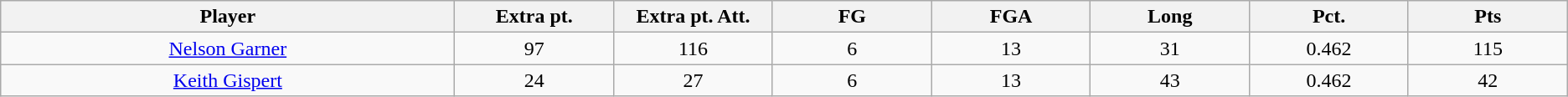<table class="wikitable sortable">
<tr>
<th bgcolor="#DDDDFF" width="20%">Player</th>
<th bgcolor="#DDDDFF" width="7%">Extra pt.</th>
<th bgcolor="#DDDDFF" width="7%">Extra pt. Att.</th>
<th bgcolor="#DDDDFF" width="7%">FG</th>
<th bgcolor="#DDDDFF" width="7%">FGA</th>
<th bgcolor="#DDDDFF" width="7%">Long</th>
<th bgcolor="#DDDDFF" width="7%">Pct.</th>
<th bgcolor="#DDDDFF" width="7%">Pts</th>
</tr>
<tr align="center">
<td><a href='#'>Nelson Garner</a></td>
<td>97</td>
<td>116</td>
<td>6</td>
<td>13</td>
<td>31</td>
<td>0.462</td>
<td>115</td>
</tr>
<tr align="center">
<td><a href='#'>Keith Gispert</a></td>
<td>24</td>
<td>27</td>
<td>6</td>
<td>13</td>
<td>43</td>
<td>0.462</td>
<td>42</td>
</tr>
</table>
